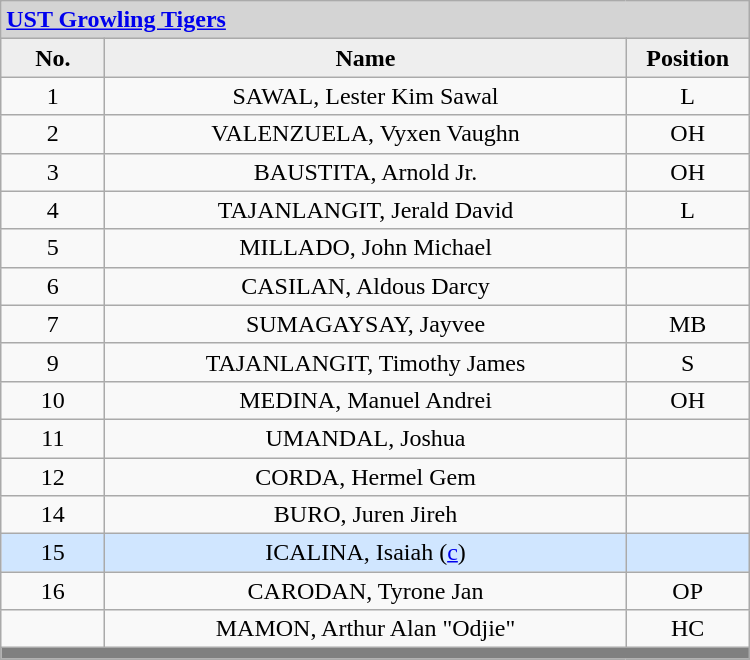<table class='wikitable mw-collapsible mw-collapsed' style="text-align: center; width: 500px; border: none">
<tr>
<th style="background:#D4D4D4; text-align:left;" colspan=3><a href='#'>UST Growling Tigers</a></th>
</tr>
<tr style="background:#EEEEEE; font-weight:bold;">
<td width=10%>No.</td>
<td width=50%>Name</td>
<td width=10%>Position</td>
</tr>
<tr>
<td align=center>1</td>
<td>SAWAL, Lester Kim Sawal</td>
<td align=center>L</td>
</tr>
<tr>
<td align=center>2</td>
<td>VALENZUELA, Vyxen Vaughn</td>
<td align=center>OH</td>
</tr>
<tr>
<td align=center>3</td>
<td>BAUSTITA, Arnold Jr.</td>
<td align=center>OH</td>
</tr>
<tr>
<td align=center>4</td>
<td>TAJANLANGIT, Jerald David</td>
<td align=center>L</td>
</tr>
<tr>
<td align=center>5</td>
<td>MILLADO, John Michael</td>
<td align=center></td>
</tr>
<tr>
<td align=center>6</td>
<td>CASILAN, Aldous Darcy</td>
<td align=center></td>
</tr>
<tr>
<td align=center>7</td>
<td>SUMAGAYSAY, Jayvee</td>
<td align=center>MB</td>
</tr>
<tr>
<td align=center>9</td>
<td>TAJANLANGIT, Timothy James</td>
<td align=center>S</td>
</tr>
<tr>
<td align=center>10</td>
<td>MEDINA, Manuel Andrei</td>
<td align=center>OH</td>
</tr>
<tr>
<td align=center>11</td>
<td>UMANDAL, Joshua</td>
<td align=center></td>
</tr>
<tr>
<td align=center>12</td>
<td>CORDA, Hermel Gem</td>
<td align=center></td>
</tr>
<tr>
<td align=center>14</td>
<td>BURO, Juren Jireh</td>
<td align=center></td>
</tr>
<tr style="background: #D0E6FF;">
<td align=center>15</td>
<td>ICALINA, Isaiah (<a href='#'>c</a>)</td>
<td align=center></td>
</tr>
<tr>
<td align=center>16</td>
<td>CARODAN, Tyrone Jan</td>
<td align=center>OP</td>
</tr>
<tr>
<td align=center></td>
<td>MAMON, Arthur Alan "Odjie"</td>
<td align=center>HC</td>
</tr>
<tr>
<th style='background: grey;' colspan=3></th>
</tr>
</table>
